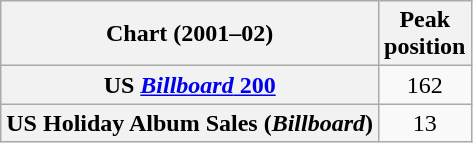<table class="wikitable plainrowheaders">
<tr>
<th>Chart (2001–02)</th>
<th>Peak<br>position</th>
</tr>
<tr>
<th scope="row">US <a href='#'><em>Billboard</em> 200</a></th>
<td style="text-align:center;">162</td>
</tr>
<tr>
<th scope="row">US Holiday Album Sales (<em>Billboard</em>)</th>
<td style="text-align:center;">13</td>
</tr>
</table>
